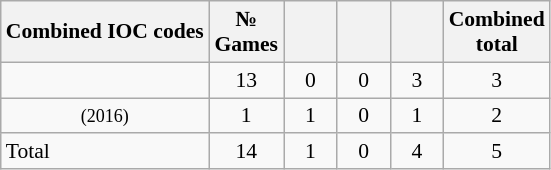<table class="wikitable sortable" style="margin-top:0em; text-align:center; font-size:90%;">
<tr>
<th>Combined IOC codes</th>
<th style="width:3em;">№ Games</th>
<th style="width:2em;"></th>
<th style="width:2em;"></th>
<th style="width:2em;"></th>
<th style="width:3.5em;">Combined total</th>
</tr>
<tr>
<td align=left></td>
<td>13</td>
<td>0</td>
<td>0</td>
<td>3</td>
<td>3</td>
</tr>
<tr>
<td> <small>(2016)</small></td>
<td>1</td>
<td>1</td>
<td>0</td>
<td>1</td>
<td>2</td>
</tr>
<tr>
<td align="left">Total</td>
<td>14</td>
<td>1</td>
<td>0</td>
<td>4</td>
<td>5</td>
</tr>
</table>
